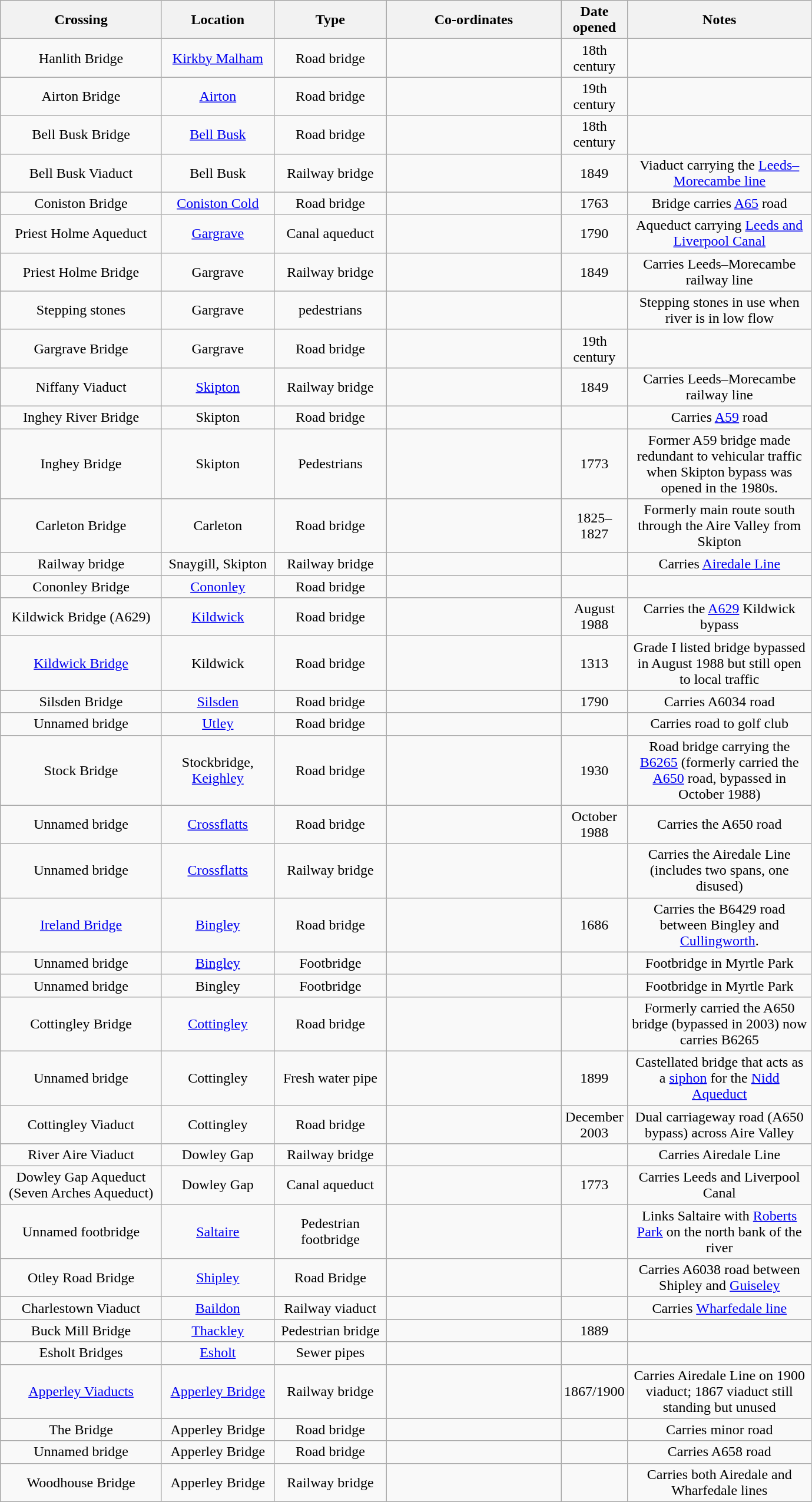<table class="wikitable sortable" style="text-align: center;">
<tr>
<th scope="col" style="width:175px;">Crossing</th>
<th scope="col" style="width:120px;">Location</th>
<th scope="col" style="width:120px;">Type</th>
<th scope="col" style="width:190px;">Co-ordinates</th>
<th scope="col" style="width:60px;">Date opened</th>
<th scope="col" style="width:200px;">Notes</th>
</tr>
<tr>
<td>Hanlith Bridge</td>
<td><a href='#'>Kirkby Malham</a></td>
<td>Road bridge</td>
<td><small></small></td>
<td>18th century</td>
<td></td>
</tr>
<tr>
<td>Airton Bridge</td>
<td><a href='#'>Airton</a></td>
<td>Road bridge</td>
<td><small></small></td>
<td>19th century</td>
<td></td>
</tr>
<tr>
<td>Bell Busk Bridge</td>
<td><a href='#'>Bell Busk</a></td>
<td>Road bridge</td>
<td><small></small></td>
<td>18th century</td>
<td></td>
</tr>
<tr>
<td>Bell Busk Viaduct</td>
<td>Bell Busk</td>
<td>Railway bridge</td>
<td><small></small></td>
<td>1849</td>
<td>Viaduct carrying the <a href='#'>Leeds&ndash;Morecambe line</a></td>
</tr>
<tr>
<td>Coniston Bridge</td>
<td><a href='#'>Coniston Cold</a></td>
<td>Road bridge</td>
<td><small></small></td>
<td>1763</td>
<td>Bridge carries <a href='#'>A65</a> road</td>
</tr>
<tr>
<td>Priest Holme Aqueduct</td>
<td><a href='#'>Gargrave</a></td>
<td>Canal aqueduct</td>
<td><small></small></td>
<td>1790</td>
<td>Aqueduct carrying <a href='#'>Leeds and Liverpool Canal</a></td>
</tr>
<tr>
<td>Priest Holme Bridge</td>
<td>Gargrave</td>
<td>Railway bridge</td>
<td><small></small></td>
<td>1849</td>
<td>Carries Leeds–Morecambe railway line</td>
</tr>
<tr>
<td>Stepping stones</td>
<td>Gargrave</td>
<td>pedestrians</td>
<td><small></small></td>
<td></td>
<td>Stepping stones in use when river is in low flow</td>
</tr>
<tr>
<td>Gargrave Bridge</td>
<td>Gargrave</td>
<td>Road bridge</td>
<td><small></small></td>
<td>19th century</td>
<td></td>
</tr>
<tr>
<td>Niffany Viaduct</td>
<td><a href='#'>Skipton</a></td>
<td>Railway bridge</td>
<td><small></small></td>
<td>1849</td>
<td>Carries Leeds–Morecambe railway line</td>
</tr>
<tr>
<td>Inghey River Bridge</td>
<td>Skipton</td>
<td>Road bridge</td>
<td><small></small></td>
<td></td>
<td>Carries <a href='#'>A59</a> road</td>
</tr>
<tr>
<td>Inghey Bridge</td>
<td>Skipton</td>
<td>Pedestrians</td>
<td><small></small></td>
<td>1773</td>
<td>Former A59 bridge made redundant to vehicular traffic when Skipton bypass was opened in the 1980s.</td>
</tr>
<tr>
<td>Carleton Bridge</td>
<td>Carleton</td>
<td>Road bridge</td>
<td><small></small></td>
<td>1825–1827</td>
<td>Formerly main route south through the Aire Valley from Skipton</td>
</tr>
<tr>
<td>Railway bridge</td>
<td>Snaygill, Skipton</td>
<td>Railway bridge</td>
<td><small></small></td>
<td></td>
<td>Carries <a href='#'>Airedale Line</a></td>
</tr>
<tr>
<td>Cononley Bridge</td>
<td><a href='#'>Cononley</a></td>
<td>Road bridge</td>
<td><small></small></td>
<td></td>
<td></td>
</tr>
<tr>
<td>Kildwick Bridge (A629)</td>
<td><a href='#'>Kildwick</a></td>
<td>Road bridge</td>
<td><small></small></td>
<td>August 1988</td>
<td>Carries the <a href='#'>A629</a> Kildwick bypass</td>
</tr>
<tr>
<td><a href='#'>Kildwick Bridge</a></td>
<td>Kildwick</td>
<td>Road bridge</td>
<td><small></small></td>
<td>1313</td>
<td>Grade I listed bridge bypassed in August 1988 but still open to local traffic</td>
</tr>
<tr>
<td>Silsden Bridge</td>
<td><a href='#'>Silsden</a></td>
<td>Road bridge</td>
<td><small></small></td>
<td>1790</td>
<td>Carries A6034 road</td>
</tr>
<tr>
<td>Unnamed bridge</td>
<td><a href='#'>Utley</a></td>
<td>Road bridge</td>
<td><small></small></td>
<td></td>
<td>Carries road to golf club</td>
</tr>
<tr>
<td>Stock Bridge</td>
<td>Stockbridge, <a href='#'>Keighley</a></td>
<td>Road bridge</td>
<td><small></small></td>
<td>1930</td>
<td>Road bridge carrying the <a href='#'>B6265</a> (formerly carried the <a href='#'>A650</a> road, bypassed in October 1988)</td>
</tr>
<tr>
<td>Unnamed bridge</td>
<td><a href='#'>Crossflatts</a></td>
<td>Road bridge</td>
<td><small></small></td>
<td>October 1988</td>
<td>Carries the A650 road</td>
</tr>
<tr>
<td>Unnamed bridge</td>
<td><a href='#'>Crossflatts</a></td>
<td>Railway bridge</td>
<td><small></small></td>
<td></td>
<td>Carries the Airedale Line (includes two spans, one disused)</td>
</tr>
<tr>
<td><a href='#'>Ireland Bridge</a></td>
<td><a href='#'>Bingley</a></td>
<td>Road bridge</td>
<td><small></small></td>
<td>1686</td>
<td>Carries the B6429 road between Bingley and <a href='#'>Cullingworth</a>.</td>
</tr>
<tr>
<td>Unnamed bridge</td>
<td><a href='#'>Bingley</a></td>
<td>Footbridge</td>
<td><small></small></td>
<td></td>
<td>Footbridge in Myrtle Park</td>
</tr>
<tr>
<td>Unnamed bridge</td>
<td>Bingley</td>
<td>Footbridge</td>
<td><small></small></td>
<td></td>
<td>Footbridge in Myrtle Park</td>
</tr>
<tr>
<td>Cottingley Bridge</td>
<td><a href='#'>Cottingley</a></td>
<td>Road bridge</td>
<td><small></small></td>
<td></td>
<td>Formerly carried the A650 bridge (bypassed in 2003) now carries B6265</td>
</tr>
<tr>
<td>Unnamed bridge</td>
<td>Cottingley</td>
<td>Fresh water pipe</td>
<td><small></small></td>
<td>1899</td>
<td>Castellated bridge that acts as a <a href='#'>siphon</a> for the <a href='#'>Nidd Aqueduct</a></td>
</tr>
<tr>
<td>Cottingley Viaduct</td>
<td>Cottingley</td>
<td>Road bridge</td>
<td><small></small></td>
<td>December 2003</td>
<td>Dual carriageway road (A650 bypass) across Aire Valley</td>
</tr>
<tr>
<td>River Aire Viaduct</td>
<td>Dowley Gap</td>
<td>Railway bridge</td>
<td><small></small></td>
<td></td>
<td>Carries Airedale Line</td>
</tr>
<tr>
<td>Dowley Gap Aqueduct<br>(Seven Arches Aqueduct)</td>
<td>Dowley Gap</td>
<td>Canal aqueduct</td>
<td><small></small></td>
<td>1773</td>
<td>Carries Leeds and Liverpool Canal</td>
</tr>
<tr>
<td>Unnamed footbridge</td>
<td><a href='#'>Saltaire</a></td>
<td>Pedestrian footbridge</td>
<td><small></small></td>
<td></td>
<td>Links Saltaire with <a href='#'>Roberts Park</a> on the north bank of the river</td>
</tr>
<tr>
<td>Otley Road Bridge</td>
<td><a href='#'>Shipley</a></td>
<td>Road Bridge</td>
<td><small></small></td>
<td></td>
<td>Carries A6038 road between Shipley and <a href='#'>Guiseley</a></td>
</tr>
<tr>
<td>Charlestown Viaduct</td>
<td><a href='#'>Baildon</a></td>
<td>Railway viaduct</td>
<td><small></small></td>
<td></td>
<td>Carries <a href='#'>Wharfedale line</a></td>
</tr>
<tr>
<td>Buck Mill Bridge</td>
<td><a href='#'>Thackley</a></td>
<td>Pedestrian bridge</td>
<td><small></small></td>
<td>1889</td>
<td></td>
</tr>
<tr>
<td>Esholt Bridges</td>
<td><a href='#'>Esholt</a></td>
<td>Sewer pipes</td>
<td><small></small></td>
<td></td>
<td></td>
</tr>
<tr>
<td><a href='#'>Apperley Viaducts</a></td>
<td><a href='#'>Apperley Bridge</a></td>
<td>Railway bridge</td>
<td><small></small></td>
<td>1867/1900</td>
<td>Carries Airedale Line on 1900 viaduct; 1867 viaduct still standing but unused</td>
</tr>
<tr>
<td>The Bridge</td>
<td>Apperley Bridge</td>
<td>Road bridge</td>
<td><small></small></td>
<td></td>
<td>Carries minor road</td>
</tr>
<tr>
<td>Unnamed bridge</td>
<td>Apperley Bridge</td>
<td>Road bridge</td>
<td><small></small></td>
<td></td>
<td>Carries A658 road</td>
</tr>
<tr>
<td>Woodhouse Bridge</td>
<td>Apperley Bridge</td>
<td>Railway bridge</td>
<td><small></small></td>
<td></td>
<td>Carries both Airedale and Wharfedale lines</td>
</tr>
</table>
